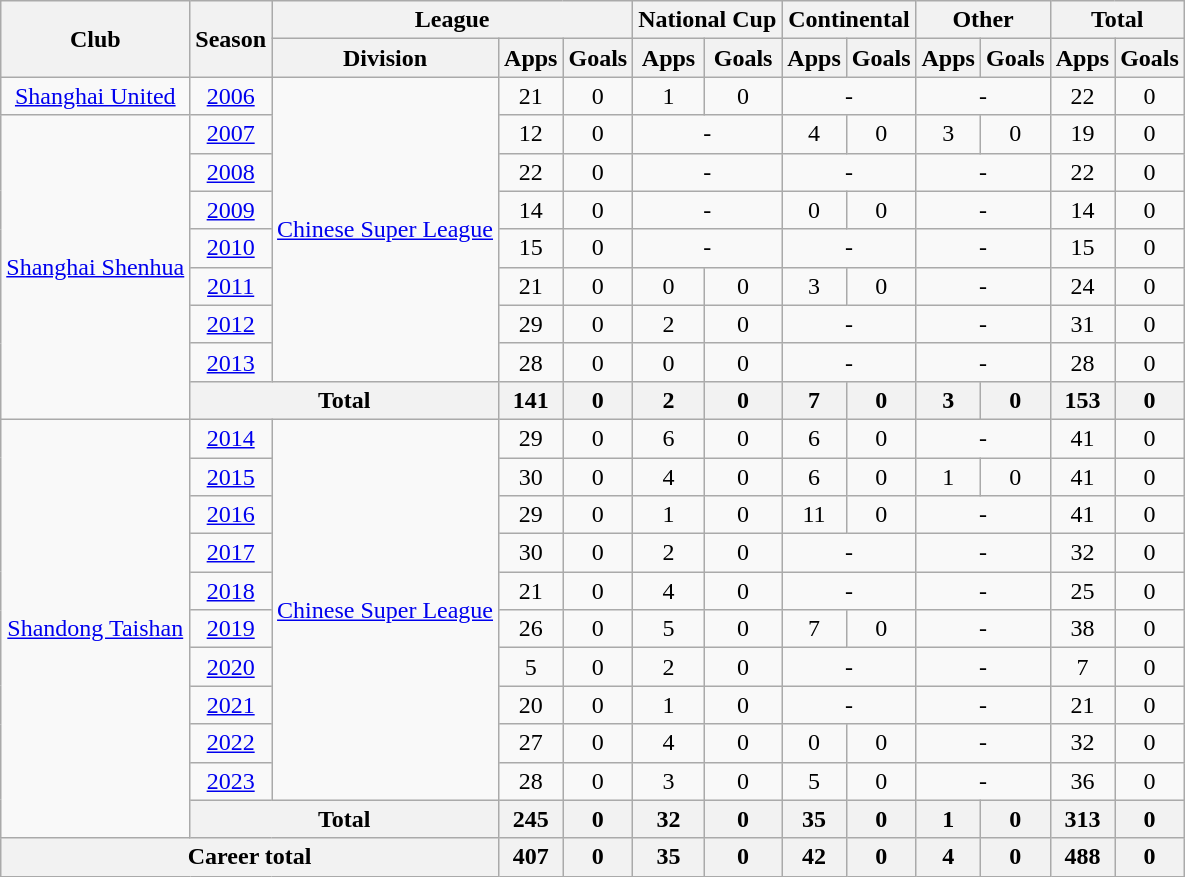<table class="wikitable" style="text-align: center">
<tr>
<th rowspan="2">Club</th>
<th rowspan="2">Season</th>
<th colspan="3">League</th>
<th colspan="2">National Cup</th>
<th colspan="2">Continental</th>
<th colspan="2">Other</th>
<th colspan="2">Total</th>
</tr>
<tr>
<th>Division</th>
<th>Apps</th>
<th>Goals</th>
<th>Apps</th>
<th>Goals</th>
<th>Apps</th>
<th>Goals</th>
<th>Apps</th>
<th>Goals</th>
<th>Apps</th>
<th>Goals</th>
</tr>
<tr>
<td><a href='#'>Shanghai United</a></td>
<td><a href='#'>2006</a></td>
<td rowspan="8"><a href='#'>Chinese Super League</a></td>
<td>21</td>
<td>0</td>
<td>1</td>
<td>0</td>
<td colspan="2">-</td>
<td colspan="2">-</td>
<td>22</td>
<td>0</td>
</tr>
<tr>
<td rowspan="8"><a href='#'>Shanghai Shenhua</a></td>
<td><a href='#'>2007</a></td>
<td>12</td>
<td>0</td>
<td colspan="2">-</td>
<td>4</td>
<td>0</td>
<td>3</td>
<td>0</td>
<td>19</td>
<td>0</td>
</tr>
<tr>
<td><a href='#'>2008</a></td>
<td>22</td>
<td>0</td>
<td colspan="2">-</td>
<td colspan="2">-</td>
<td colspan="2">-</td>
<td>22</td>
<td>0</td>
</tr>
<tr>
<td><a href='#'>2009</a></td>
<td>14</td>
<td>0</td>
<td colspan="2">-</td>
<td>0</td>
<td>0</td>
<td colspan="2">-</td>
<td>14</td>
<td>0</td>
</tr>
<tr>
<td><a href='#'>2010</a></td>
<td>15</td>
<td>0</td>
<td colspan="2">-</td>
<td colspan="2">-</td>
<td colspan="2">-</td>
<td>15</td>
<td>0</td>
</tr>
<tr>
<td><a href='#'>2011</a></td>
<td>21</td>
<td>0</td>
<td>0</td>
<td>0</td>
<td>3</td>
<td>0</td>
<td colspan="2">-</td>
<td>24</td>
<td>0</td>
</tr>
<tr>
<td><a href='#'>2012</a></td>
<td>29</td>
<td>0</td>
<td>2</td>
<td>0</td>
<td colspan="2">-</td>
<td colspan="2">-</td>
<td>31</td>
<td>0</td>
</tr>
<tr>
<td><a href='#'>2013</a></td>
<td>28</td>
<td>0</td>
<td>0</td>
<td>0</td>
<td colspan="2">-</td>
<td colspan="2">-</td>
<td>28</td>
<td>0</td>
</tr>
<tr>
<th colspan=2>Total</th>
<th>141</th>
<th>0</th>
<th>2</th>
<th>0</th>
<th>7</th>
<th>0</th>
<th>3</th>
<th>0</th>
<th>153</th>
<th>0</th>
</tr>
<tr>
<td rowspan="11"><a href='#'>Shandong Taishan</a></td>
<td><a href='#'>2014</a></td>
<td rowspan="10"><a href='#'>Chinese Super League</a></td>
<td>29</td>
<td>0</td>
<td>6</td>
<td>0</td>
<td>6</td>
<td>0</td>
<td colspan="2">-</td>
<td>41</td>
<td>0</td>
</tr>
<tr>
<td><a href='#'>2015</a></td>
<td>30</td>
<td>0</td>
<td>4</td>
<td>0</td>
<td>6</td>
<td>0</td>
<td>1</td>
<td>0</td>
<td>41</td>
<td>0</td>
</tr>
<tr>
<td><a href='#'>2016</a></td>
<td>29</td>
<td>0</td>
<td>1</td>
<td>0</td>
<td>11</td>
<td>0</td>
<td colspan="2">-</td>
<td>41</td>
<td>0</td>
</tr>
<tr>
<td><a href='#'>2017</a></td>
<td>30</td>
<td>0</td>
<td>2</td>
<td>0</td>
<td colspan="2">-</td>
<td colspan="2">-</td>
<td>32</td>
<td>0</td>
</tr>
<tr>
<td><a href='#'>2018</a></td>
<td>21</td>
<td>0</td>
<td>4</td>
<td>0</td>
<td colspan="2">-</td>
<td colspan="2">-</td>
<td>25</td>
<td>0</td>
</tr>
<tr>
<td><a href='#'>2019</a></td>
<td>26</td>
<td>0</td>
<td>5</td>
<td>0</td>
<td>7</td>
<td>0</td>
<td colspan="2">-</td>
<td>38</td>
<td>0</td>
</tr>
<tr>
<td><a href='#'>2020</a></td>
<td>5</td>
<td>0</td>
<td>2</td>
<td>0</td>
<td colspan="2">-</td>
<td colspan="2">-</td>
<td>7</td>
<td>0</td>
</tr>
<tr>
<td><a href='#'>2021</a></td>
<td>20</td>
<td>0</td>
<td>1</td>
<td>0</td>
<td colspan="2">-</td>
<td colspan="2">-</td>
<td>21</td>
<td>0</td>
</tr>
<tr>
<td><a href='#'>2022</a></td>
<td>27</td>
<td>0</td>
<td>4</td>
<td>0</td>
<td>0</td>
<td>0</td>
<td colspan="2">-</td>
<td>32</td>
<td>0</td>
</tr>
<tr>
<td><a href='#'>2023</a></td>
<td>28</td>
<td>0</td>
<td>3</td>
<td>0</td>
<td>5</td>
<td>0</td>
<td colspan="2">-</td>
<td>36</td>
<td>0</td>
</tr>
<tr>
<th colspan=2>Total</th>
<th>245</th>
<th>0</th>
<th>32</th>
<th>0</th>
<th>35</th>
<th>0</th>
<th>1</th>
<th>0</th>
<th>313</th>
<th>0</th>
</tr>
<tr>
<th colspan=3>Career total</th>
<th>407</th>
<th>0</th>
<th>35</th>
<th>0</th>
<th>42</th>
<th>0</th>
<th>4</th>
<th>0</th>
<th>488</th>
<th>0</th>
</tr>
</table>
